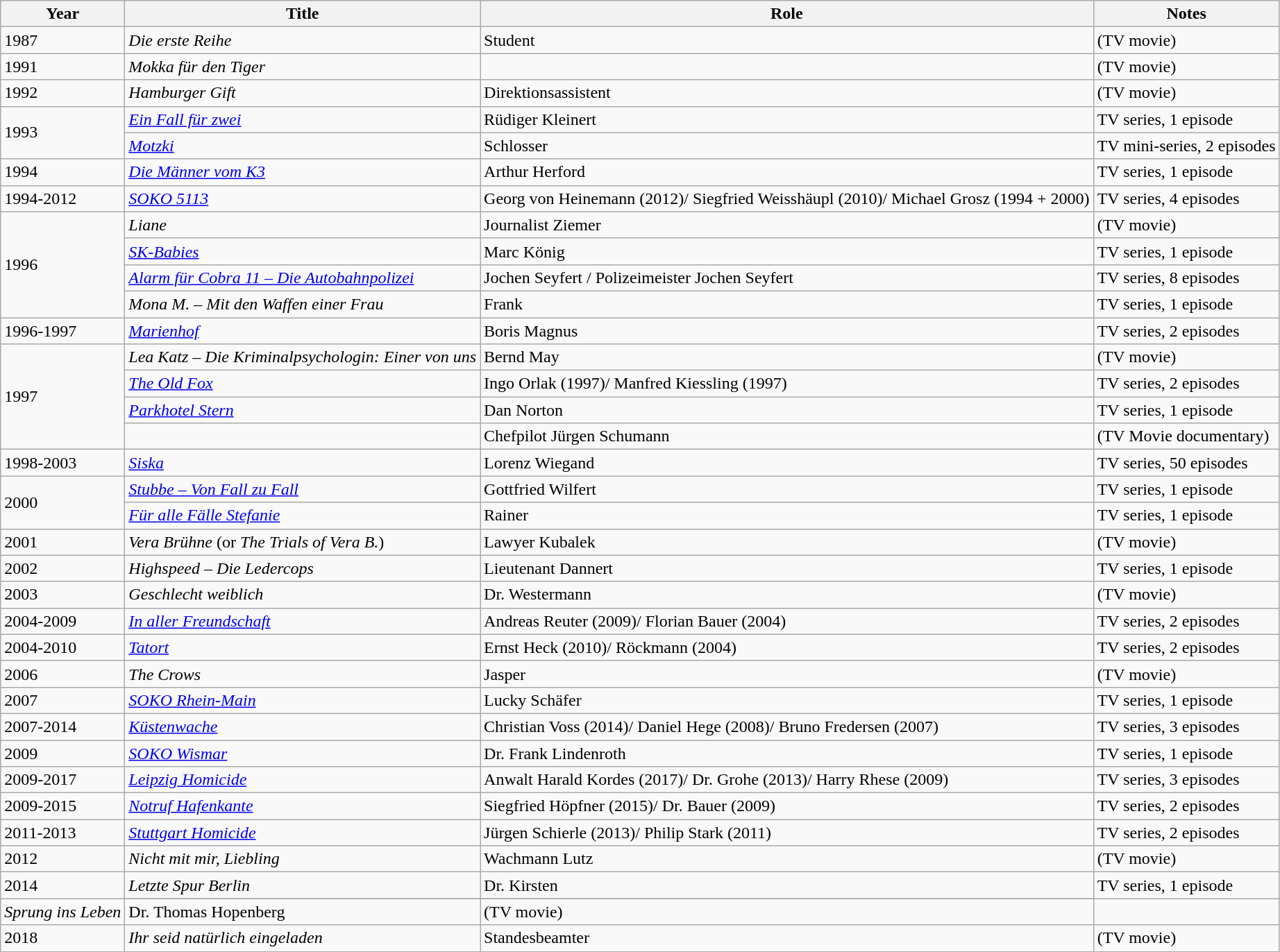<table class="wikitable sortable">
<tr>
<th>Year</th>
<th>Title</th>
<th>Role</th>
<th>Notes</th>
</tr>
<tr>
<td>1987</td>
<td><em>Die erste Reihe</em></td>
<td>Student</td>
<td>(TV movie)</td>
</tr>
<tr>
<td>1991</td>
<td><em>Mokka für den Tiger</em></td>
<td></td>
<td>(TV movie)</td>
</tr>
<tr>
<td>1992</td>
<td><em>Hamburger Gift</em></td>
<td>Direktionsassistent</td>
<td>(TV movie)</td>
</tr>
<tr>
<td rowspan=2>1993</td>
<td><em><a href='#'>Ein Fall für zwei</a></em></td>
<td>Rüdiger Kleinert</td>
<td>TV series, 1 episode</td>
</tr>
<tr>
<td><em><a href='#'>Motzki</a></em></td>
<td>Schlosser</td>
<td>TV mini-series, 2 episodes</td>
</tr>
<tr>
<td>1994</td>
<td><em><a href='#'>Die Männer vom K3</a></em></td>
<td>Arthur Herford</td>
<td>TV series, 1 episode</td>
</tr>
<tr>
<td>1994-2012</td>
<td><em><a href='#'>SOKO 5113</a></em></td>
<td>Georg von Heinemann (2012)/ Siegfried Weisshäupl (2010)/ Michael Grosz (1994 + 2000)</td>
<td>TV series, 4 episodes</td>
</tr>
<tr>
<td rowspan=4>1996</td>
<td><em>Liane</em></td>
<td>Journalist Ziemer</td>
<td>(TV movie)</td>
</tr>
<tr>
<td><em><a href='#'>SK-Babies</a></em></td>
<td>Marc König</td>
<td>TV series, 1 episode</td>
</tr>
<tr>
<td><em><a href='#'>Alarm für Cobra 11 – Die Autobahnpolizei</a></em></td>
<td>Jochen Seyfert / Polizeimeister Jochen Seyfert</td>
<td>TV series, 8 episodes</td>
</tr>
<tr>
<td><em>Mona M. – Mit den Waffen einer Frau</em></td>
<td>Frank</td>
<td>TV series, 1 episode</td>
</tr>
<tr>
<td>1996-1997</td>
<td><em><a href='#'>Marienhof</a></em></td>
<td>Boris Magnus</td>
<td>TV series, 2 episodes</td>
</tr>
<tr>
<td rowspan=4>1997</td>
<td><em>Lea Katz – Die Kriminalpsychologin: Einer von uns</em></td>
<td>Bernd May</td>
<td>(TV movie)</td>
</tr>
<tr>
<td><em><a href='#'>The Old Fox</a></em></td>
<td>Ingo Orlak (1997)/ Manfred Kiessling (1997)</td>
<td>TV series, 2 episodes</td>
</tr>
<tr>
<td><em><a href='#'>Parkhotel Stern</a></em></td>
<td>Dan Norton</td>
<td>TV series, 1 episode</td>
</tr>
<tr>
<td><em></em></td>
<td>Chefpilot Jürgen Schumann</td>
<td>(TV Movie documentary)</td>
</tr>
<tr>
<td>1998-2003</td>
<td><em><a href='#'>Siska</a></em></td>
<td>Lorenz Wiegand</td>
<td>TV series, 50 episodes</td>
</tr>
<tr>
<td rowspan=2>2000</td>
<td><em><a href='#'>Stubbe – Von Fall zu Fall</a></em></td>
<td>Gottfried Wilfert</td>
<td>TV series, 1 episode</td>
</tr>
<tr>
<td><em><a href='#'>Für alle Fälle Stefanie</a></em></td>
<td>Rainer</td>
<td>TV series, 1 episode</td>
</tr>
<tr>
<td>2001</td>
<td><em>Vera Brühne</em> (or <em>The Trials of Vera B.</em>)</td>
<td>Lawyer Kubalek</td>
<td>(TV movie)</td>
</tr>
<tr>
<td>2002</td>
<td><em>Highspeed – Die Ledercops</em></td>
<td>Lieutenant Dannert</td>
<td>TV series, 1 episode</td>
</tr>
<tr>
<td>2003</td>
<td><em>Geschlecht weiblich</em></td>
<td>Dr. Westermann</td>
<td>(TV movie)</td>
</tr>
<tr>
<td>2004-2009</td>
<td><em><a href='#'>In aller Freundschaft</a></em></td>
<td>Andreas Reuter (2009)/ Florian Bauer (2004)</td>
<td>TV series, 2 episodes</td>
</tr>
<tr>
<td>2004-2010</td>
<td><em><a href='#'>Tatort</a></em></td>
<td>Ernst Heck (2010)/ Röckmann (2004)</td>
<td>TV series, 2 episodes</td>
</tr>
<tr>
<td>2006</td>
<td><em>The Crows</em></td>
<td>Jasper</td>
<td>(TV movie)</td>
</tr>
<tr>
<td>2007</td>
<td><em><a href='#'>SOKO Rhein-Main</a></em></td>
<td>Lucky Schäfer</td>
<td>TV series, 1 episode</td>
</tr>
<tr>
<td>2007-2014</td>
<td><em><a href='#'>Küstenwache</a></em></td>
<td>Christian Voss (2014)/ Daniel Hege (2008)/ Bruno Fredersen (2007)</td>
<td>TV series, 3 episodes</td>
</tr>
<tr>
<td>2009</td>
<td><em><a href='#'>SOKO Wismar</a></em></td>
<td>Dr. Frank Lindenroth</td>
<td>TV series, 1 episode</td>
</tr>
<tr>
<td>2009-2017</td>
<td><em><a href='#'>Leipzig Homicide</a></em></td>
<td>Anwalt Harald Kordes (2017)/ Dr. Grohe (2013)/ Harry Rhese (2009)</td>
<td>TV series, 3 episodes</td>
</tr>
<tr>
<td>2009-2015</td>
<td><em><a href='#'>Notruf Hafenkante</a></em></td>
<td>Siegfried Höpfner (2015)/ Dr. Bauer (2009)</td>
<td>TV series, 2 episodes</td>
</tr>
<tr>
<td>2011-2013</td>
<td><em><a href='#'>Stuttgart Homicide</a></em></td>
<td>Jürgen Schierle (2013)/ Philip Stark (2011)</td>
<td>TV series, 2 episodes</td>
</tr>
<tr>
<td>2012</td>
<td><em>Nicht mit mir, Liebling</em></td>
<td>Wachmann Lutz</td>
<td>(TV movie)</td>
</tr>
<tr>
<td rowspan=2>2014</td>
<td><em>Letzte Spur Berlin</em></td>
<td>Dr. Kirsten</td>
<td>TV series, 1 episode</td>
</tr>
<tr>
</tr>
<tr>
<td><em>Sprung ins Leben</em></td>
<td>Dr. Thomas Hopenberg</td>
<td>(TV movie)</td>
</tr>
<tr>
<td>2018</td>
<td><em>Ihr seid natürlich eingeladen</em></td>
<td>Standesbeamter</td>
<td>(TV movie)</td>
</tr>
<tr>
</tr>
</table>
